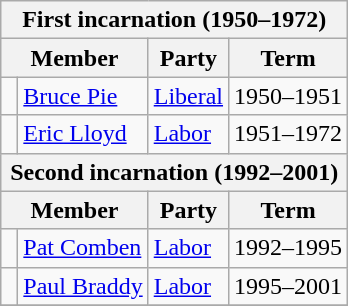<table class="wikitable">
<tr>
<th colspan="4">First incarnation (1950–1972)</th>
</tr>
<tr>
<th colspan="2">Member</th>
<th>Party</th>
<th>Term</th>
</tr>
<tr>
<td> </td>
<td><a href='#'>Bruce Pie</a></td>
<td><a href='#'>Liberal</a></td>
<td>1950–1951</td>
</tr>
<tr>
<td> </td>
<td><a href='#'>Eric Lloyd</a></td>
<td><a href='#'>Labor</a></td>
<td>1951–1972</td>
</tr>
<tr>
<th colspan="4">Second incarnation (1992–2001)</th>
</tr>
<tr>
<th colspan="2">Member</th>
<th>Party</th>
<th>Term</th>
</tr>
<tr>
<td> </td>
<td><a href='#'>Pat Comben</a></td>
<td><a href='#'>Labor</a></td>
<td>1992–1995</td>
</tr>
<tr>
<td> </td>
<td><a href='#'>Paul Braddy</a></td>
<td><a href='#'>Labor</a></td>
<td>1995–2001</td>
</tr>
<tr>
</tr>
</table>
